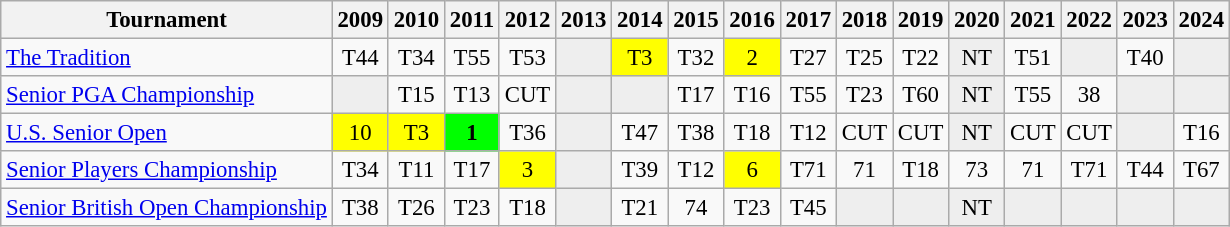<table class="wikitable" style="font-size:95%;text-align:center;">
<tr>
<th>Tournament</th>
<th>2009</th>
<th>2010</th>
<th>2011</th>
<th>2012</th>
<th>2013</th>
<th>2014</th>
<th>2015</th>
<th>2016</th>
<th>2017</th>
<th>2018</th>
<th>2019</th>
<th>2020</th>
<th>2021</th>
<th>2022</th>
<th>2023</th>
<th>2024</th>
</tr>
<tr>
<td align=left><a href='#'>The Tradition</a></td>
<td>T44</td>
<td>T34</td>
<td>T55</td>
<td>T53</td>
<td style="background:#eeeeee;"></td>
<td style="background:yellow;">T3</td>
<td>T32</td>
<td style="background:yellow;">2</td>
<td>T27</td>
<td>T25</td>
<td>T22</td>
<td style="background:#eeeeee;">NT</td>
<td>T51</td>
<td style="background:#eeeeee;"></td>
<td>T40</td>
<td style="background:#eeeeee;"></td>
</tr>
<tr>
<td align=left><a href='#'>Senior PGA Championship</a></td>
<td style="background:#eeeeee;"></td>
<td>T15</td>
<td>T13</td>
<td>CUT</td>
<td style="background:#eeeeee;"></td>
<td style="background:#eeeeee;"></td>
<td>T17</td>
<td>T16</td>
<td>T55</td>
<td>T23</td>
<td>T60</td>
<td style="background:#eeeeee;">NT</td>
<td>T55</td>
<td>38</td>
<td style="background:#eeeeee;"></td>
<td style="background:#eeeeee;"></td>
</tr>
<tr>
<td align=left><a href='#'>U.S. Senior Open</a></td>
<td style="background:yellow;">10</td>
<td style="background:yellow;">T3</td>
<td style="background:lime;"><strong>1</strong></td>
<td>T36</td>
<td style="background:#eeeeee;"></td>
<td>T47</td>
<td>T38</td>
<td>T18</td>
<td>T12</td>
<td>CUT</td>
<td>CUT</td>
<td style="background:#eeeeee;">NT</td>
<td>CUT</td>
<td>CUT</td>
<td style="background:#eeeeee;"></td>
<td>T16</td>
</tr>
<tr>
<td align=left><a href='#'>Senior Players Championship</a></td>
<td>T34</td>
<td>T11</td>
<td>T17</td>
<td style="background:yellow;">3</td>
<td style="background:#eeeeee;"></td>
<td>T39</td>
<td>T12</td>
<td style="background:yellow;">6</td>
<td>T71</td>
<td>71</td>
<td>T18</td>
<td>73</td>
<td>71</td>
<td>T71</td>
<td>T44</td>
<td>T67</td>
</tr>
<tr>
<td align=left><a href='#'>Senior British Open Championship</a></td>
<td>T38</td>
<td>T26</td>
<td>T23</td>
<td>T18</td>
<td style="background:#eeeeee;"></td>
<td>T21</td>
<td>74</td>
<td>T23</td>
<td>T45</td>
<td style="background:#eeeeee;"></td>
<td style="background:#eeeeee;"></td>
<td style="background:#eeeeee;">NT</td>
<td style="background:#eeeeee;"></td>
<td style="background:#eeeeee;"></td>
<td style="background:#eeeeee;"></td>
<td style="background:#eeeeee;"></td>
</tr>
</table>
